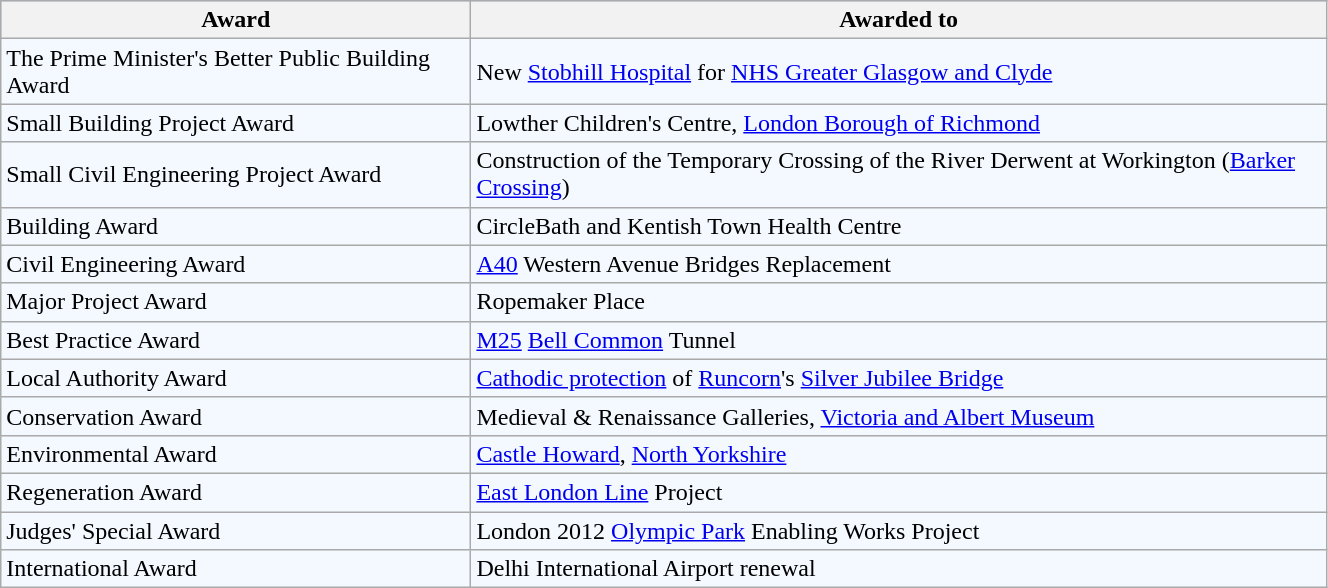<table class="wikitable mw-collapsible mw-collapsed" border="0" cellpadding="2" cellspacing="2" align="center" width="70%">
<tr bgcolor=#99CCFF>
<th align="left" valign="top">Award</th>
<th align="left" valign="top">Awarded to</th>
</tr>
<tr bgcolor=#F4F9FF>
<td>The Prime Minister's Better Public Building Award</td>
<td>New <a href='#'>Stobhill Hospital</a> for <a href='#'>NHS Greater Glasgow and Clyde</a></td>
</tr>
<tr bgcolor=#F4F9FF>
<td>Small Building Project Award</td>
<td>Lowther Children's Centre, <a href='#'>London Borough of Richmond</a></td>
</tr>
<tr bgcolor=#F4F9FF>
<td>Small Civil Engineering Project Award</td>
<td>Construction of the Temporary Crossing of the River Derwent at Workington (<a href='#'>Barker Crossing</a>)</td>
</tr>
<tr bgcolor=#F4F9FF>
<td>Building Award</td>
<td>CircleBath and Kentish Town Health Centre</td>
</tr>
<tr bgcolor=#F4F9FF>
<td>Civil Engineering Award</td>
<td><a href='#'>A40</a> Western Avenue Bridges Replacement</td>
</tr>
<tr bgcolor=#F4F9FF>
<td>Major Project Award</td>
<td>Ropemaker Place</td>
</tr>
<tr bgcolor=#F4F9FF>
<td>Best Practice Award</td>
<td><a href='#'>M25</a> <a href='#'>Bell Common</a> Tunnel</td>
</tr>
<tr bgcolor=#F4F9FF>
<td>Local Authority Award</td>
<td><a href='#'>Cathodic protection</a> of <a href='#'>Runcorn</a>'s <a href='#'>Silver Jubilee Bridge</a></td>
</tr>
<tr bgcolor=#F4F9FF>
<td>Conservation Award</td>
<td>Medieval & Renaissance Galleries, <a href='#'>Victoria and Albert Museum</a></td>
</tr>
<tr bgcolor=#F4F9FF>
<td>Environmental Award</td>
<td><a href='#'>Castle Howard</a>, <a href='#'>North Yorkshire</a></td>
</tr>
<tr bgcolor=#F4F9FF>
<td>Regeneration Award</td>
<td><a href='#'>East London Line</a> Project</td>
</tr>
<tr bgcolor=#F4F9FF>
<td>Judges' Special Award</td>
<td>London 2012 <a href='#'>Olympic Park</a> Enabling Works Project</td>
</tr>
<tr bgcolor=#F4F9FF>
<td>International Award</td>
<td>Delhi International Airport renewal</td>
</tr>
</table>
